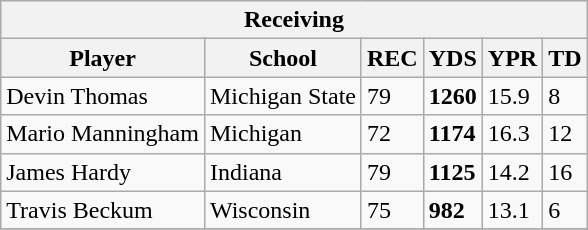<table class="wikitable">
<tr>
<th colspan="6" align="center">Receiving</th>
</tr>
<tr>
<th>Player</th>
<th>School</th>
<th>REC</th>
<th>YDS</th>
<th>YPR</th>
<th>TD</th>
</tr>
<tr>
<td>Devin Thomas</td>
<td>Michigan State</td>
<td>79</td>
<td><strong>1260</strong></td>
<td>15.9</td>
<td>8</td>
</tr>
<tr>
<td>Mario Manningham</td>
<td>Michigan</td>
<td>72</td>
<td><strong>1174</strong></td>
<td>16.3</td>
<td>12</td>
</tr>
<tr>
<td>James Hardy</td>
<td>Indiana</td>
<td>79</td>
<td><strong>1125</strong></td>
<td>14.2</td>
<td>16</td>
</tr>
<tr>
<td>Travis Beckum</td>
<td>Wisconsin</td>
<td>75</td>
<td><strong>982</strong></td>
<td>13.1</td>
<td>6</td>
</tr>
<tr>
</tr>
</table>
